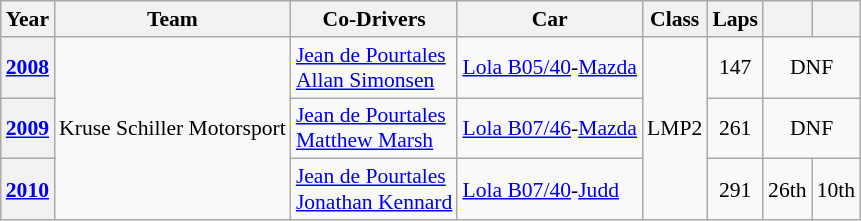<table class="wikitable" style="text-align:center; font-size:90%">
<tr>
<th>Year</th>
<th>Team</th>
<th>Co-Drivers</th>
<th>Car</th>
<th>Class</th>
<th>Laps</th>
<th></th>
<th></th>
</tr>
<tr>
<th><a href='#'>2008</a></th>
<td rowspan=3  nowrap> Kruse Schiller Motorsport</td>
<td align="left" nowrap> <a href='#'>Jean de Pourtales</a><br> <a href='#'>Allan Simonsen</a></td>
<td nowrap><a href='#'>Lola B05/40</a>-<a href='#'>Mazda</a></td>
<td rowspan=3>LMP2</td>
<td>147</td>
<td colspan="2">DNF</td>
</tr>
<tr>
<th><a href='#'>2009</a></th>
<td align="left" nowrap> <a href='#'>Jean de Pourtales</a><br> <a href='#'>Matthew Marsh</a></td>
<td nowrap><a href='#'>Lola B07/46</a>-<a href='#'>Mazda</a></td>
<td>261</td>
<td colspan="2">DNF</td>
</tr>
<tr>
<th><a href='#'>2010</a></th>
<td align="left" nowrap> <a href='#'>Jean de Pourtales</a><br> <a href='#'>Jonathan Kennard</a></td>
<td align="left" nowrap><a href='#'>Lola B07/40</a>-<a href='#'>Judd</a></td>
<td>291</td>
<td>26th</td>
<td>10th</td>
</tr>
</table>
